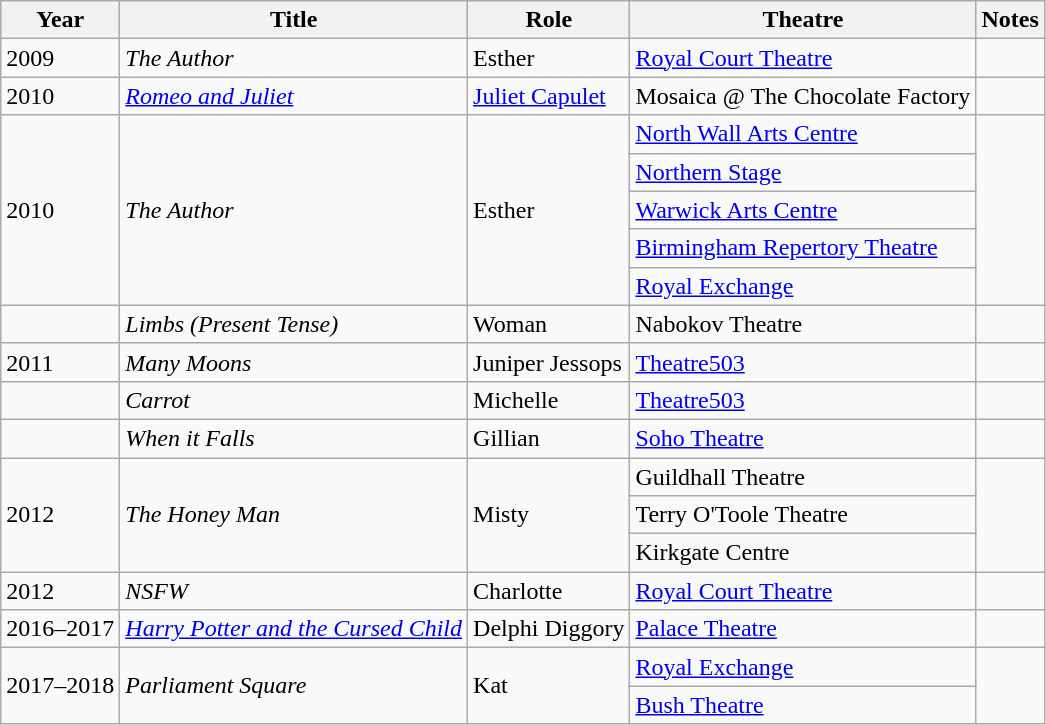<table class="wikitable sortable">
<tr>
<th>Year</th>
<th>Title</th>
<th>Role</th>
<th>Theatre</th>
<th>Notes</th>
</tr>
<tr>
<td>2009</td>
<td><em>The Author</em></td>
<td>Esther</td>
<td><a href='#'>Royal Court Theatre</a></td>
<td></td>
</tr>
<tr>
<td>2010</td>
<td><em><a href='#'>Romeo and Juliet</a></em></td>
<td><a href='#'>Juliet Capulet</a></td>
<td>Mosaica @ The Chocolate Factory</td>
<td></td>
</tr>
<tr>
<td rowspan="5">2010</td>
<td rowspan="5"><em>The Author</em></td>
<td rowspan="5">Esther</td>
<td><a href='#'>North Wall Arts Centre</a></td>
<td rowspan="5"></td>
</tr>
<tr>
<td><a href='#'>Northern Stage</a></td>
</tr>
<tr>
<td><a href='#'>Warwick Arts Centre</a></td>
</tr>
<tr>
<td><a href='#'>Birmingham Repertory Theatre</a></td>
</tr>
<tr>
<td><a href='#'>Royal Exchange</a></td>
</tr>
<tr>
<td></td>
<td><em>Limbs (Present Tense)</em></td>
<td>Woman</td>
<td>Nabokov Theatre</td>
<td></td>
</tr>
<tr>
<td>2011</td>
<td><em>Many Moons</em></td>
<td>Juniper Jessops</td>
<td><a href='#'>Theatre503</a></td>
<td></td>
</tr>
<tr>
<td></td>
<td><em>Carrot</em></td>
<td>Michelle</td>
<td><a href='#'>Theatre503</a></td>
<td></td>
</tr>
<tr>
<td></td>
<td><em>When it Falls</em></td>
<td>Gillian</td>
<td><a href='#'>Soho Theatre</a></td>
<td></td>
</tr>
<tr>
<td rowspan="3">2012</td>
<td rowspan="3"><em>The Honey Man</em></td>
<td rowspan="3">Misty</td>
<td>Guildhall Theatre</td>
<td rowspan="3"></td>
</tr>
<tr>
<td>Terry O'Toole Theatre</td>
</tr>
<tr>
<td>Kirkgate Centre</td>
</tr>
<tr>
<td>2012</td>
<td><em>NSFW</em></td>
<td>Charlotte</td>
<td><a href='#'>Royal Court Theatre</a></td>
<td></td>
</tr>
<tr>
<td>2016–2017</td>
<td><em><a href='#'>Harry Potter and the Cursed Child</a></em></td>
<td>Delphi Diggory</td>
<td><a href='#'>Palace Theatre</a></td>
<td></td>
</tr>
<tr>
<td rowspan="2">2017–2018</td>
<td rowspan="2"><em>Parliament Square</em></td>
<td rowspan="2">Kat</td>
<td><a href='#'>Royal Exchange</a></td>
<td rowspan="2"></td>
</tr>
<tr>
<td><a href='#'>Bush Theatre</a></td>
</tr>
</table>
